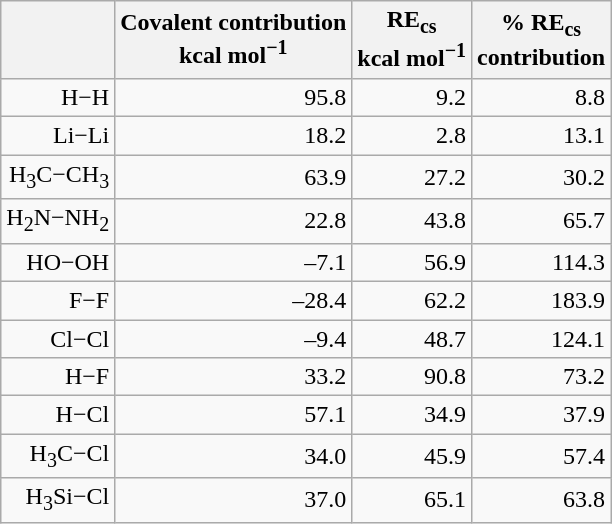<table class="wikitable" style="text-align:right;">
<tr>
<th></th>
<th>Covalent contribution<br> kcal mol<sup>−1</sup></th>
<th>RE<sub>cs</sub><br> kcal mol<sup>−1</sup></th>
<th>% RE<sub>cs</sub><br>contribution</th>
</tr>
<tr>
<td>H−H</td>
<td>95.8</td>
<td>9.2</td>
<td>8.8</td>
</tr>
<tr>
<td>Li−Li</td>
<td>18.2</td>
<td>2.8</td>
<td>13.1</td>
</tr>
<tr>
<td>H<sub>3</sub>C−CH<sub>3</sub></td>
<td>63.9</td>
<td>27.2</td>
<td>30.2</td>
</tr>
<tr>
<td>H<sub>2</sub>N−NH<sub>2</sub></td>
<td>22.8</td>
<td>43.8</td>
<td>65.7</td>
</tr>
<tr>
<td>HO−OH</td>
<td>–7.1</td>
<td>56.9</td>
<td>114.3</td>
</tr>
<tr>
<td>F−F</td>
<td>–28.4</td>
<td>62.2</td>
<td>183.9</td>
</tr>
<tr>
<td>Cl−Cl</td>
<td>–9.4</td>
<td>48.7</td>
<td>124.1</td>
</tr>
<tr>
<td>H−F</td>
<td>33.2</td>
<td>90.8</td>
<td>73.2</td>
</tr>
<tr>
<td>H−Cl</td>
<td>57.1</td>
<td>34.9</td>
<td>37.9</td>
</tr>
<tr>
<td>H<sub>3</sub>C−Cl</td>
<td>34.0</td>
<td>45.9</td>
<td>57.4</td>
</tr>
<tr>
<td>H<sub>3</sub>Si−Cl</td>
<td>37.0</td>
<td>65.1</td>
<td>63.8</td>
</tr>
</table>
